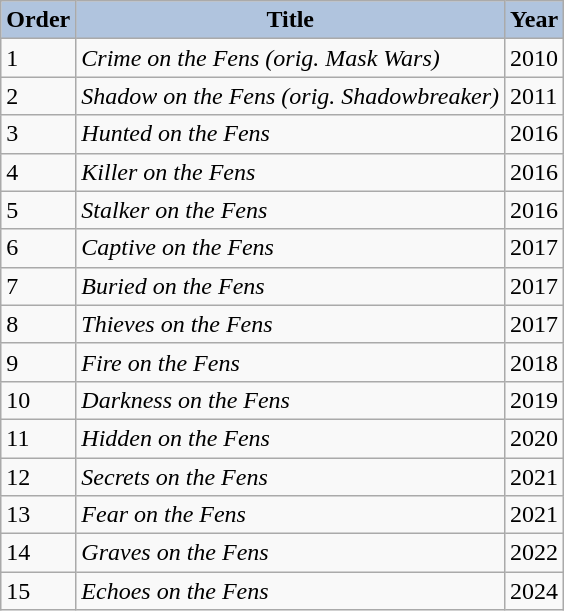<table class="wikitable sortable">
<tr style="text-align:center;">
<th style="background:#B0C4DE;" width="15px">Order</th>
<th style="background:#B0C4DE;">Title</th>
<th style="background:#B0C4DE;">Year</th>
</tr>
<tr>
<td>1</td>
<td><em>Crime on the Fens (orig. Mask Wars)</em></td>
<td>2010</td>
</tr>
<tr>
<td>2</td>
<td><em>Shadow on the Fens (orig. Shadowbreaker)</em></td>
<td>2011</td>
</tr>
<tr>
<td>3</td>
<td><em>Hunted on the Fens</em></td>
<td>2016</td>
</tr>
<tr>
<td>4</td>
<td><em>Killer on the Fens</em></td>
<td>2016</td>
</tr>
<tr>
<td>5</td>
<td><em>Stalker on the Fens</em></td>
<td>2016</td>
</tr>
<tr>
<td>6</td>
<td><em>Captive on the Fens</em></td>
<td>2017</td>
</tr>
<tr>
<td>7</td>
<td><em>Buried on the Fens</em></td>
<td>2017</td>
</tr>
<tr>
<td>8</td>
<td><em>Thieves on the Fens</em></td>
<td>2017</td>
</tr>
<tr>
<td>9</td>
<td><em>Fire on the Fens</em></td>
<td>2018</td>
</tr>
<tr>
<td>10</td>
<td><em>Darkness on the Fens</em></td>
<td>2019</td>
</tr>
<tr>
<td>11</td>
<td><em>Hidden on the Fens</em></td>
<td>2020</td>
</tr>
<tr>
<td>12</td>
<td><em>Secrets on the Fens</em></td>
<td>2021</td>
</tr>
<tr>
<td>13</td>
<td><em>Fear on the Fens </em></td>
<td>2021</td>
</tr>
<tr>
<td>14</td>
<td><em>Graves on the Fens</em></td>
<td>2022</td>
</tr>
<tr>
<td>15</td>
<td><em>Echoes on the Fens</em></td>
<td>2024</td>
</tr>
</table>
